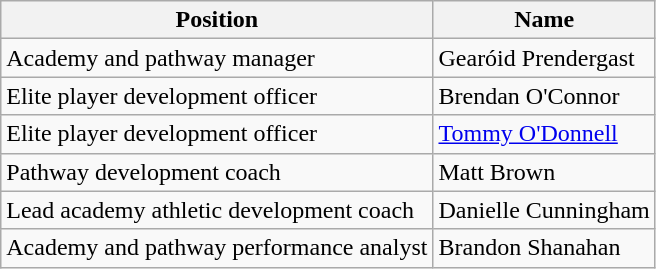<table class="wikitable">
<tr>
<th>Position</th>
<th>Name</th>
</tr>
<tr>
<td>Academy and pathway manager</td>
<td>Gearóid Prendergast</td>
</tr>
<tr>
<td>Elite player development officer</td>
<td>Brendan O'Connor</td>
</tr>
<tr>
<td>Elite player development officer</td>
<td><a href='#'>Tommy O'Donnell</a></td>
</tr>
<tr>
<td>Pathway development coach</td>
<td>Matt Brown</td>
</tr>
<tr>
<td>Lead academy athletic development coach</td>
<td>Danielle Cunningham</td>
</tr>
<tr>
<td>Academy and pathway performance analyst</td>
<td>Brandon Shanahan</td>
</tr>
</table>
